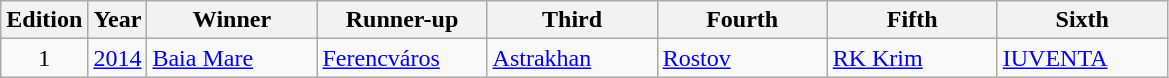<table class="wikitable sortable" style="text-align:center">
<tr>
<th>Edition</th>
<th>Year</th>
<th style="width:106px;">Winner</th>
<th style="width:106px;">Runner-up</th>
<th style="width:106px;">Third</th>
<th style="width:106px;">Fourth</th>
<th style="width:106px;">Fifth</th>
<th style="width:106px;">Sixth</th>
</tr>
<tr>
<td>1</td>
<td><a href='#'>2014</a></td>
<td align="left"> <a href='#'>Baia Mare</a></td>
<td align="left"> <a href='#'>Ferencváros</a></td>
<td align="left"> <a href='#'>Astrakhan</a></td>
<td align="left"> <a href='#'>Rostov</a></td>
<td align="left"> <a href='#'>RK Krim</a></td>
<td align="left"> <a href='#'>IUVENTA</a></td>
</tr>
</table>
